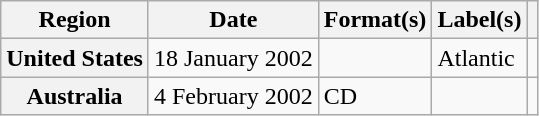<table class="wikitable plainrowheaders">
<tr>
<th scope="col">Region</th>
<th scope="col">Date</th>
<th scope="col">Format(s)</th>
<th scope="col">Label(s)</th>
<th scope="col"></th>
</tr>
<tr>
<th scope="row">United States</th>
<td>18 January 2002</td>
<td></td>
<td>Atlantic</td>
<td></td>
</tr>
<tr>
<th scope="row">Australia</th>
<td>4 February 2002</td>
<td>CD</td>
<td></td>
<td></td>
</tr>
</table>
